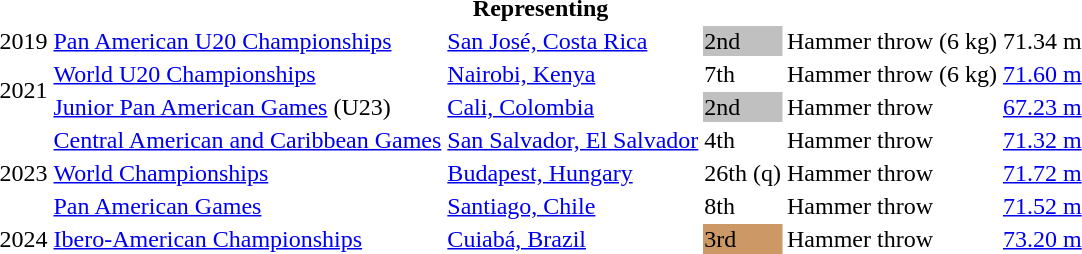<table>
<tr>
<th colspan="6">Representing </th>
</tr>
<tr>
<td>2019</td>
<td><a href='#'>Pan American U20 Championships</a></td>
<td><a href='#'>San José, Costa Rica</a></td>
<td bgcolor=silver>2nd</td>
<td>Hammer throw (6 kg)</td>
<td>71.34 m</td>
</tr>
<tr>
<td rowspan=2>2021</td>
<td><a href='#'>World U20 Championships</a></td>
<td><a href='#'>Nairobi, Kenya</a></td>
<td>7th</td>
<td>Hammer throw (6 kg)</td>
<td><a href='#'>71.60 m</a></td>
</tr>
<tr>
<td><a href='#'>Junior Pan American Games</a> (U23)</td>
<td><a href='#'>Cali, Colombia</a></td>
<td bgcolor=silver>2nd</td>
<td>Hammer throw</td>
<td><a href='#'>67.23 m</a></td>
</tr>
<tr>
<td rowspan=3>2023</td>
<td><a href='#'>Central American and Caribbean Games</a></td>
<td><a href='#'>San Salvador, El Salvador</a></td>
<td>4th</td>
<td>Hammer throw</td>
<td><a href='#'>71.32 m</a></td>
</tr>
<tr>
<td><a href='#'>World Championships</a></td>
<td><a href='#'>Budapest, Hungary</a></td>
<td>26th (q)</td>
<td>Hammer throw</td>
<td><a href='#'>71.72 m</a></td>
</tr>
<tr>
<td><a href='#'>Pan American Games</a></td>
<td><a href='#'>Santiago, Chile</a></td>
<td>8th</td>
<td>Hammer throw</td>
<td><a href='#'>71.52 m</a></td>
</tr>
<tr>
<td>2024</td>
<td><a href='#'>Ibero-American Championships</a></td>
<td><a href='#'>Cuiabá, Brazil</a></td>
<td bgcolor=cc9966>3rd</td>
<td>Hammer throw</td>
<td><a href='#'>73.20 m</a></td>
</tr>
</table>
